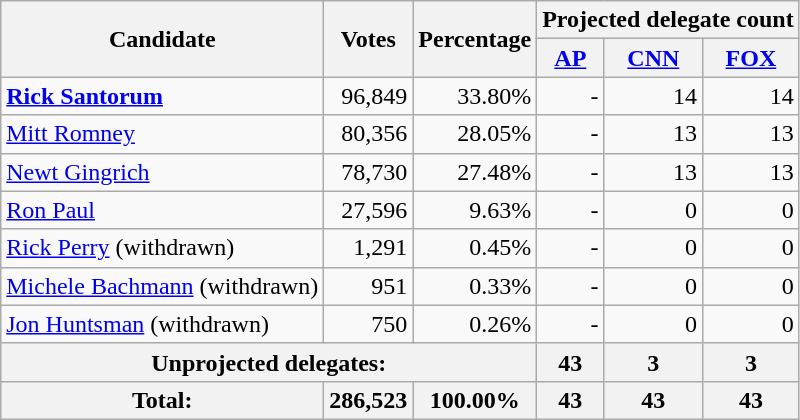<table class="wikitable" style="text-align:right;">
<tr>
<th rowspan="2">Candidate</th>
<th rowspan="2">Votes</th>
<th rowspan="2">Percentage</th>
<th colspan="3">Projected delegate count</th>
</tr>
<tr>
<th><a href='#'>AP</a></th>
<th><a href='#'>CNN</a><br></th>
<th><a href='#'>FOX</a><br></th>
</tr>
<tr>
<td style="text-align:left;"> <strong><a href='#'>Rick Santorum</a></strong></td>
<td>96,849</td>
<td>33.80%</td>
<td>-</td>
<td>14</td>
<td>14</td>
</tr>
<tr>
<td style="text-align:left;"><a href='#'>Mitt Romney</a></td>
<td>80,356</td>
<td>28.05%</td>
<td>-</td>
<td>13</td>
<td>13</td>
</tr>
<tr>
<td style="text-align:left;"><a href='#'>Newt Gingrich</a></td>
<td>78,730</td>
<td>27.48%</td>
<td>-</td>
<td>13</td>
<td>13</td>
</tr>
<tr>
<td style="text-align:left;"><a href='#'>Ron Paul</a></td>
<td>27,596</td>
<td>9.63%</td>
<td>-</td>
<td>0</td>
<td>0</td>
</tr>
<tr>
<td style="text-align:left;"><a href='#'>Rick Perry</a> (withdrawn)</td>
<td>1,291</td>
<td>0.45%</td>
<td>-</td>
<td>0</td>
<td>0</td>
</tr>
<tr>
<td style="text-align:left;"><a href='#'>Michele Bachmann</a> (withdrawn)</td>
<td>951</td>
<td>0.33%</td>
<td>-</td>
<td>0</td>
<td>0</td>
</tr>
<tr>
<td style="text-align:left;"><a href='#'>Jon Huntsman</a> (withdrawn)</td>
<td>750</td>
<td>0.26%</td>
<td>-</td>
<td>0</td>
<td>0</td>
</tr>
<tr style="background:#eee;">
<th colspan="3">Unprojected delegates:</th>
<th>43</th>
<th>3</th>
<th>3</th>
</tr>
<tr style="background:#eee;">
<th>Total:</th>
<th>286,523</th>
<th>100.00%</th>
<th>43</th>
<th>43</th>
<th>43</th>
</tr>
</table>
